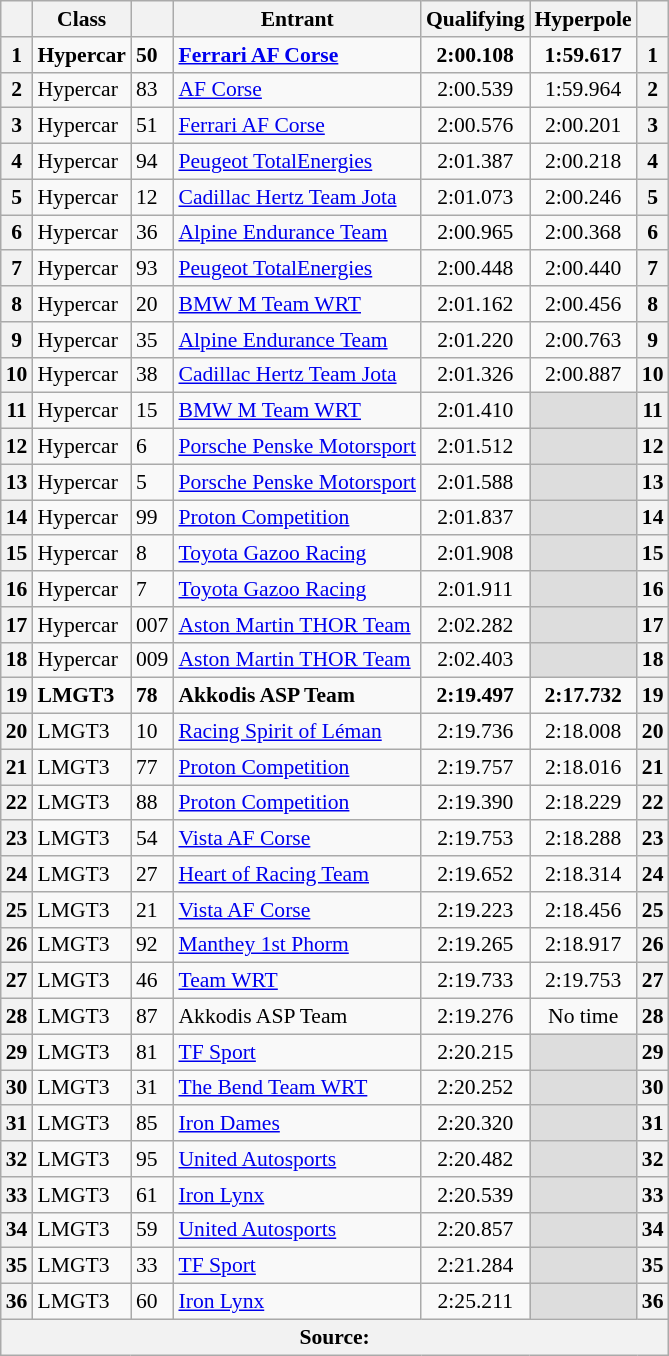<table class="wikitable" style="font-size:90%;">
<tr>
<th></th>
<th>Class</th>
<th></th>
<th>Entrant</th>
<th>Qualifying</th>
<th>Hyperpole</th>
<th></th>
</tr>
<tr style="font-weight:bold">
<th>1</th>
<td>Hypercar</td>
<td>50</td>
<td> <a href='#'>Ferrari AF Corse</a></td>
<td style="text-align:center;">2:00.108</td>
<td style="text-align:center;">1:59.617</td>
<th>1</th>
</tr>
<tr>
<th>2</th>
<td>Hypercar</td>
<td>83</td>
<td> <a href='#'>AF Corse</a></td>
<td style="text-align:center;">2:00.539</td>
<td style="text-align:center;">1:59.964</td>
<th>2</th>
</tr>
<tr>
<th>3</th>
<td>Hypercar</td>
<td>51</td>
<td> <a href='#'>Ferrari AF Corse</a></td>
<td style="text-align:center;">2:00.576</td>
<td style="text-align:center;">2:00.201</td>
<th>3</th>
</tr>
<tr>
<th>4</th>
<td>Hypercar</td>
<td>94</td>
<td> <a href='#'>Peugeot TotalEnergies</a></td>
<td style="text-align:center;">2:01.387</td>
<td style="text-align:center;">2:00.218</td>
<th>4</th>
</tr>
<tr>
<th>5</th>
<td>Hypercar</td>
<td>12</td>
<td> <a href='#'>Cadillac Hertz Team Jota</a></td>
<td style="text-align:center;">2:01.073</td>
<td style="text-align:center;">2:00.246</td>
<th>5</th>
</tr>
<tr>
<th>6</th>
<td>Hypercar</td>
<td>36</td>
<td> <a href='#'>Alpine Endurance Team</a></td>
<td style="text-align:center;">2:00.965</td>
<td style="text-align:center;">2:00.368</td>
<th>6</th>
</tr>
<tr>
<th>7</th>
<td>Hypercar</td>
<td>93</td>
<td> <a href='#'>Peugeot TotalEnergies</a></td>
<td style="text-align:center;">2:00.448</td>
<td style="text-align:center;">2:00.440</td>
<th>7</th>
</tr>
<tr>
<th>8</th>
<td>Hypercar</td>
<td>20</td>
<td> <a href='#'>BMW M Team WRT</a></td>
<td style="text-align:center;">2:01.162</td>
<td style="text-align:center;">2:00.456</td>
<th>8</th>
</tr>
<tr>
<th>9</th>
<td>Hypercar</td>
<td>35</td>
<td> <a href='#'>Alpine Endurance Team</a></td>
<td style="text-align:center;">2:01.220</td>
<td style="text-align:center;">2:00.763</td>
<th>9</th>
</tr>
<tr>
<th>10</th>
<td>Hypercar</td>
<td>38</td>
<td> <a href='#'>Cadillac Hertz Team Jota</a></td>
<td style="text-align:center;">2:01.326</td>
<td style="text-align:center;">2:00.887</td>
<th>10</th>
</tr>
<tr>
<th>11</th>
<td>Hypercar</td>
<td>15</td>
<td> <a href='#'>BMW M Team WRT</a></td>
<td style="text-align:center;">2:01.410</td>
<td style="text-align:center; background:#ddd;"></td>
<th>11</th>
</tr>
<tr>
<th>12</th>
<td>Hypercar</td>
<td>6</td>
<td> <a href='#'>Porsche Penske Motorsport</a></td>
<td style="text-align:center;">2:01.512</td>
<td style="text-align:center; background:#ddd;"></td>
<th>12</th>
</tr>
<tr>
<th>13</th>
<td>Hypercar</td>
<td>5</td>
<td> <a href='#'>Porsche Penske Motorsport</a></td>
<td style="text-align:center;">2:01.588</td>
<td style="text-align:center; background:#ddd;"></td>
<th>13</th>
</tr>
<tr>
<th>14</th>
<td>Hypercar</td>
<td>99</td>
<td> <a href='#'>Proton Competition</a></td>
<td style="text-align:center;">2:01.837</td>
<td style="text-align:center; background:#ddd;"></td>
<th>14</th>
</tr>
<tr>
<th>15</th>
<td>Hypercar</td>
<td>8</td>
<td> <a href='#'>Toyota Gazoo Racing</a></td>
<td style="text-align:center;">2:01.908</td>
<td style="text-align:center; background:#ddd;"></td>
<th>15</th>
</tr>
<tr>
<th>16</th>
<td>Hypercar</td>
<td>7</td>
<td> <a href='#'>Toyota Gazoo Racing</a></td>
<td style="text-align:center;">2:01.911</td>
<td style="text-align:center; background:#ddd;"></td>
<th>16</th>
</tr>
<tr>
<th>17</th>
<td>Hypercar</td>
<td>007</td>
<td> <a href='#'>Aston Martin THOR Team</a></td>
<td style="text-align:center;">2:02.282</td>
<td style="text-align:center; background:#ddd;"></td>
<th>17</th>
</tr>
<tr>
<th>18</th>
<td>Hypercar</td>
<td>009</td>
<td> <a href='#'>Aston Martin THOR Team</a></td>
<td style="text-align:center;">2:02.403</td>
<td style="text-align:center; background:#ddd;"></td>
<th>18</th>
</tr>
<tr style="font-weight:bold">
<th>19</th>
<td>LMGT3</td>
<td>78</td>
<td> Akkodis ASP Team</td>
<td style="text-align:center;">2:19.497</td>
<td style="text-align:center;">2:17.732</td>
<th>19</th>
</tr>
<tr>
<th>20</th>
<td>LMGT3</td>
<td>10</td>
<td> <a href='#'>Racing Spirit of Léman</a></td>
<td style="text-align:center;">2:19.736</td>
<td style="text-align:center;">2:18.008</td>
<th>20</th>
</tr>
<tr>
<th>21</th>
<td>LMGT3</td>
<td>77</td>
<td> <a href='#'>Proton Competition</a></td>
<td style="text-align:center;">2:19.757</td>
<td style="text-align:center;">2:18.016</td>
<th>21</th>
</tr>
<tr>
<th>22</th>
<td>LMGT3</td>
<td>88</td>
<td> <a href='#'>Proton Competition</a></td>
<td style="text-align:center;">2:19.390</td>
<td style="text-align:center;">2:18.229</td>
<th>22</th>
</tr>
<tr>
<th>23</th>
<td>LMGT3</td>
<td>54</td>
<td> <a href='#'>Vista AF Corse</a></td>
<td style="text-align:center;">2:19.753</td>
<td style="text-align:center;">2:18.288</td>
<th>23</th>
</tr>
<tr>
<th>24</th>
<td>LMGT3</td>
<td>27</td>
<td> <a href='#'>Heart of Racing Team</a></td>
<td style="text-align:center;">2:19.652</td>
<td style="text-align:center;">2:18.314</td>
<th>24</th>
</tr>
<tr>
<th>25</th>
<td>LMGT3</td>
<td>21</td>
<td> <a href='#'>Vista AF Corse</a></td>
<td style="text-align:center;">2:19.223</td>
<td style="text-align:center;">2:18.456</td>
<th>25</th>
</tr>
<tr>
<th>26</th>
<td>LMGT3</td>
<td>92</td>
<td> <a href='#'>Manthey 1st Phorm</a></td>
<td style="text-align:center;">2:19.265</td>
<td style="text-align:center;">2:18.917</td>
<th>26</th>
</tr>
<tr>
<th>27</th>
<td>LMGT3</td>
<td>46</td>
<td> <a href='#'>Team WRT</a></td>
<td style="text-align:center;">2:19.733</td>
<td style="text-align:center;">2:19.753</td>
<th>27</th>
</tr>
<tr>
<th>28</th>
<td>LMGT3</td>
<td>87</td>
<td> Akkodis ASP Team</td>
<td style="text-align:center;">2:19.276</td>
<td style="text-align:center;">No time</td>
<th>28</th>
</tr>
<tr>
<th>29</th>
<td>LMGT3</td>
<td>81</td>
<td> <a href='#'>TF Sport</a></td>
<td style="text-align:center;">2:20.215</td>
<td style="text-align:center; background:#ddd;"></td>
<th>29</th>
</tr>
<tr>
<th>30</th>
<td>LMGT3</td>
<td>31</td>
<td> <a href='#'>The Bend Team WRT</a></td>
<td style="text-align:center;">2:20.252</td>
<td style="text-align:center; background:#ddd;"></td>
<th>30</th>
</tr>
<tr>
<th>31</th>
<td>LMGT3</td>
<td>85</td>
<td> <a href='#'>Iron Dames</a></td>
<td style="text-align:center;">2:20.320</td>
<td style="text-align:center; background:#ddd;"></td>
<th>31</th>
</tr>
<tr>
<th>32</th>
<td>LMGT3</td>
<td>95</td>
<td> <a href='#'>United Autosports</a></td>
<td style="text-align:center;">2:20.482</td>
<td style="text-align:center; background:#ddd;"></td>
<th>32</th>
</tr>
<tr>
<th>33</th>
<td>LMGT3</td>
<td>61</td>
<td> <a href='#'>Iron Lynx</a></td>
<td style="text-align:center;">2:20.539</td>
<td style="text-align:center; background:#ddd;"></td>
<th>33</th>
</tr>
<tr>
<th>34</th>
<td>LMGT3</td>
<td>59</td>
<td> <a href='#'>United Autosports</a></td>
<td style="text-align:center;">2:20.857</td>
<td style="text-align:center; background:#ddd;"></td>
<th>34</th>
</tr>
<tr>
<th>35</th>
<td>LMGT3</td>
<td>33</td>
<td> <a href='#'>TF Sport</a></td>
<td style="text-align:center;">2:21.284</td>
<td style="text-align:center; background:#ddd;"></td>
<th>35</th>
</tr>
<tr>
<th>36</th>
<td>LMGT3</td>
<td>60</td>
<td> <a href='#'>Iron Lynx</a></td>
<td style="text-align:center;">2:25.211</td>
<td style="text-align:center; background:#ddd;"></td>
<th>36</th>
</tr>
<tr>
<th colspan="7">Source:</th>
</tr>
</table>
